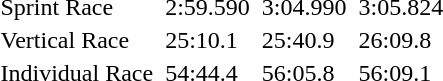<table>
<tr>
<td>Sprint Race</td>
<td></td>
<td>2:59.590</td>
<td></td>
<td>3:04.990</td>
<td></td>
<td>3:05.824</td>
</tr>
<tr>
<td>Vertical Race</td>
<td></td>
<td>25:10.1</td>
<td></td>
<td>25:40.9</td>
<td></td>
<td>26:09.8</td>
</tr>
<tr>
<td>Individual Race</td>
<td></td>
<td>54:44.4</td>
<td></td>
<td>56:05.8</td>
<td></td>
<td>56:09.1</td>
</tr>
</table>
